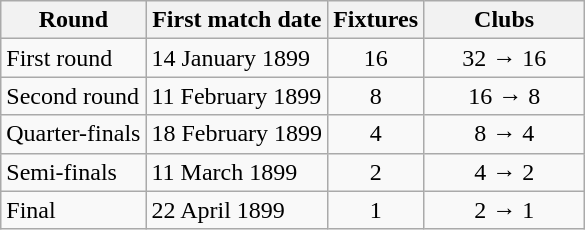<table class="wikitable">
<tr>
<th>Round</th>
<th>First match date</th>
<th>Fixtures</th>
<th width=100>Clubs</th>
</tr>
<tr align=center>
<td align=left>First round</td>
<td align=left>14 January 1899</td>
<td>16</td>
<td>32 → 16</td>
</tr>
<tr align=center>
<td align=left>Second round</td>
<td align=left>11 February 1899</td>
<td>8</td>
<td>16 → 8</td>
</tr>
<tr align=center>
<td align=left>Quarter-finals</td>
<td align=left>18 February  1899</td>
<td>4</td>
<td>8 → 4</td>
</tr>
<tr align=center>
<td align=left>Semi-finals</td>
<td align=left>11 March 1899</td>
<td>2</td>
<td>4 → 2</td>
</tr>
<tr align=center>
<td align=left>Final</td>
<td align=left>22 April 1899</td>
<td>1</td>
<td>2 → 1</td>
</tr>
</table>
